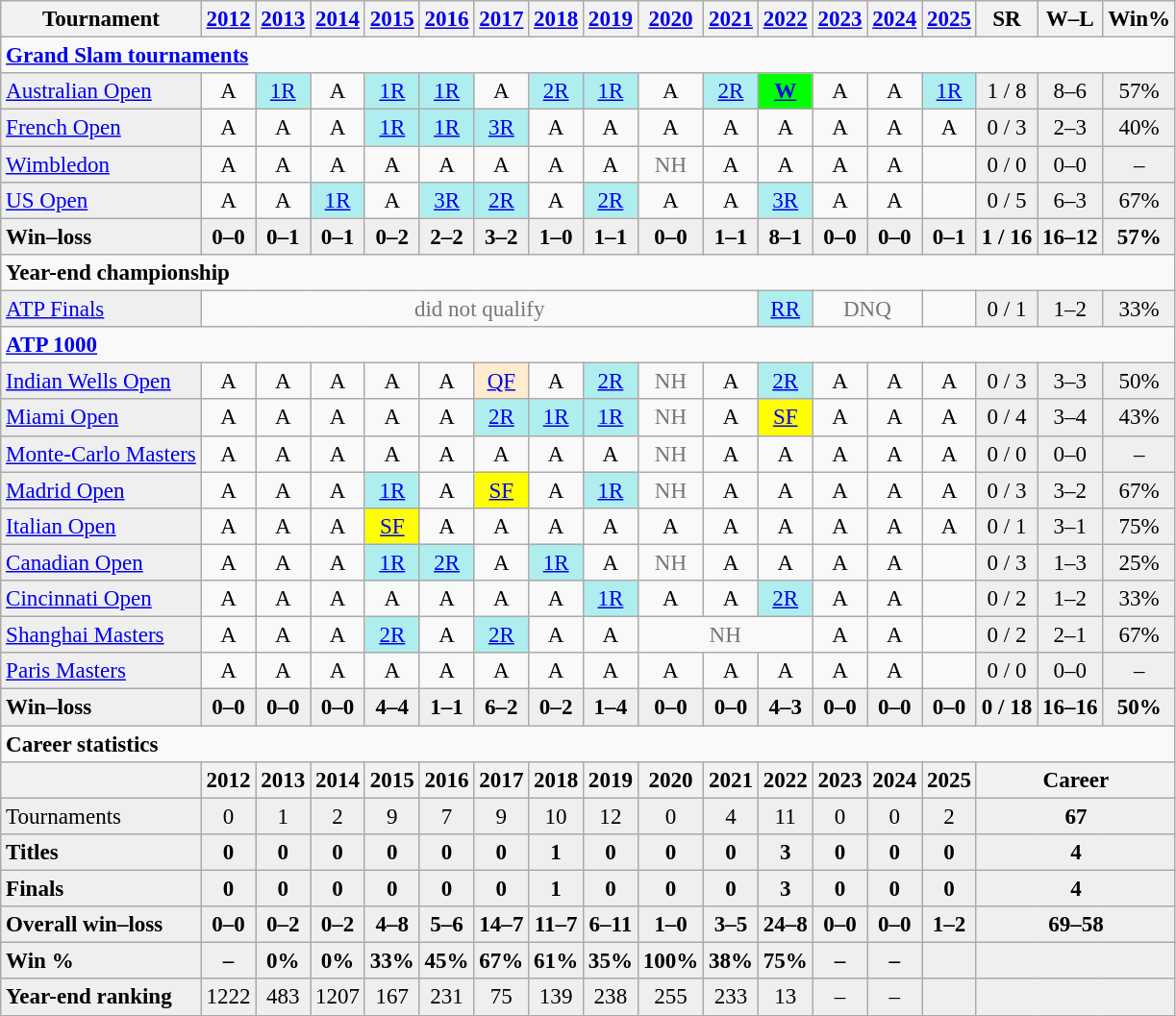<table class="wikitable nowrap" style=text-align:center;font-size:96%>
<tr>
<th>Tournament</th>
<th><a href='#'>2012</a></th>
<th><a href='#'>2013</a></th>
<th><a href='#'>2014</a></th>
<th><a href='#'>2015</a></th>
<th><a href='#'>2016</a></th>
<th><a href='#'>2017</a></th>
<th><a href='#'>2018</a></th>
<th><a href='#'>2019</a></th>
<th><a href='#'>2020</a></th>
<th><a href='#'>2021</a></th>
<th><a href='#'>2022</a></th>
<th><a href='#'>2023</a></th>
<th><a href='#'>2024</a></th>
<th><a href='#'>2025</a></th>
<th>SR</th>
<th>W–L</th>
<th>Win%</th>
</tr>
<tr>
<td colspan="18" align="left"><strong><a href='#'>Grand Slam tournaments</a></strong></td>
</tr>
<tr>
<td align=left bgcolor=efefef><a href='#'>Australian Open</a></td>
<td>A</td>
<td style=background:#afeeee><a href='#'>1R</a></td>
<td>A</td>
<td style=background:#afeeee><a href='#'>1R</a></td>
<td style=background:#afeeee><a href='#'>1R</a></td>
<td>A</td>
<td style=background:#afeeee><a href='#'>2R</a></td>
<td style=background:#afeeee><a href='#'>1R</a></td>
<td>A</td>
<td style=background:#afeeee><a href='#'>2R</a></td>
<td style=background:lime><a href='#'><strong>W</strong></a></td>
<td>A</td>
<td>A</td>
<td style=background:#afeeee><a href='#'>1R</a></td>
<td bgcolor=efefef>1 / 8</td>
<td bgcolor=efefef>8–6</td>
<td bgcolor=efefef>57%</td>
</tr>
<tr>
<td align=left bgcolor=efefef><a href='#'>French Open</a></td>
<td>A</td>
<td>A</td>
<td>A</td>
<td style=background:#afeeee><a href='#'>1R</a></td>
<td style=background:#afeeee><a href='#'>1R</a></td>
<td style=background:#afeeee><a href='#'>3R</a></td>
<td>A</td>
<td>A</td>
<td>A</td>
<td>A</td>
<td>A</td>
<td>A</td>
<td>A</td>
<td>A</td>
<td bgcolor=efefef>0 / 3</td>
<td bgcolor=efefef>2–3</td>
<td bgcolor=efefef>40%</td>
</tr>
<tr>
<td align=left bgcolor=efefef><a href='#'>Wimbledon</a></td>
<td>A</td>
<td>A</td>
<td>A</td>
<td>A</td>
<td>A</td>
<td>A</td>
<td>A</td>
<td>A</td>
<td style=color:#767676>NH</td>
<td>A</td>
<td>A</td>
<td>A</td>
<td>A</td>
<td></td>
<td bgcolor=efefef>0 / 0</td>
<td bgcolor=efefef>0–0</td>
<td bgcolor=efefef>–</td>
</tr>
<tr>
<td align=left bgcolor=efefef><a href='#'>US Open</a></td>
<td>A</td>
<td>A</td>
<td style=background:#afeeee><a href='#'>1R</a></td>
<td>A</td>
<td style=background:#afeeee><a href='#'>3R</a></td>
<td style=background:#afeeee><a href='#'>2R</a></td>
<td>A</td>
<td style=background:#afeeee><a href='#'>2R</a></td>
<td>A</td>
<td>A</td>
<td style=background:#afeeee><a href='#'>3R</a></td>
<td>A</td>
<td>A</td>
<td></td>
<td bgcolor=efefef>0 / 5</td>
<td bgcolor=efefef>6–3</td>
<td bgcolor=efefef>67%</td>
</tr>
<tr style=font-weight:bold;background:#efefef>
<td style=text-align:left>Win–loss</td>
<td>0–0</td>
<td>0–1</td>
<td>0–1</td>
<td>0–2</td>
<td>2–2</td>
<td>3–2</td>
<td>1–0</td>
<td>1–1</td>
<td>0–0</td>
<td>1–1</td>
<td>8–1</td>
<td>0–0</td>
<td>0–0</td>
<td>0–1</td>
<td>1 / 16</td>
<td>16–12</td>
<td>57%</td>
</tr>
<tr>
<td colspan="18" align="left"><strong>Year-end championship</strong></td>
</tr>
<tr>
<td align=left bgcolor=efefef><a href='#'>ATP Finals</a></td>
<td colspan=10 style=color:#767676>did not qualify</td>
<td style=background:#afeeee><a href='#'>RR</a></td>
<td colspan=2 style=color:#767676>DNQ</td>
<td></td>
<td bgcolor=efefef>0 / 1</td>
<td bgcolor=efefef>1–2</td>
<td bgcolor=efefef>33%</td>
</tr>
<tr>
<td colspan="18" align="left"><strong><a href='#'>ATP 1000</a></strong></td>
</tr>
<tr>
<td align=left bgcolor=efefef><a href='#'>Indian Wells Open</a></td>
<td>A</td>
<td>A</td>
<td>A</td>
<td>A</td>
<td>A</td>
<td style=background:#ffebcd><a href='#'>QF</a></td>
<td>A</td>
<td style=background:#afeeee><a href='#'>2R</a></td>
<td style=color:#767676>NH</td>
<td>A</td>
<td style=background:#afeeee><a href='#'>2R</a></td>
<td>A</td>
<td>A</td>
<td>A</td>
<td bgcolor=efefef>0 / 3</td>
<td bgcolor=efefef>3–3</td>
<td bgcolor=efefef>50%</td>
</tr>
<tr>
<td align=left bgcolor=efefef><a href='#'>Miami Open</a></td>
<td>A</td>
<td>A</td>
<td>A</td>
<td>A</td>
<td>A</td>
<td style=background:#afeeee><a href='#'>2R</a></td>
<td style=background:#afeeee><a href='#'>1R</a></td>
<td style=background:#afeeee><a href='#'>1R</a></td>
<td style=color:#767676>NH</td>
<td>A</td>
<td style=background:yellow><a href='#'>SF</a></td>
<td>A</td>
<td>A</td>
<td>A</td>
<td bgcolor=efefef>0 / 4</td>
<td bgcolor=efefef>3–4</td>
<td bgcolor=efefef>43%</td>
</tr>
<tr>
<td align=left bgcolor=efefef><a href='#'>Monte-Carlo Masters</a></td>
<td>A</td>
<td>A</td>
<td>A</td>
<td>A</td>
<td>A</td>
<td>A</td>
<td>A</td>
<td>A</td>
<td style=color:#767676>NH</td>
<td>A</td>
<td>A</td>
<td>A</td>
<td>A</td>
<td>A</td>
<td bgcolor=efefef>0 / 0</td>
<td bgcolor=efefef>0–0</td>
<td bgcolor=efefef>–</td>
</tr>
<tr>
<td align=left bgcolor=efefef><a href='#'>Madrid Open</a></td>
<td>A</td>
<td>A</td>
<td>A</td>
<td style=background:#afeeee><a href='#'>1R</a></td>
<td>A</td>
<td style=background:yellow><a href='#'>SF</a></td>
<td>A</td>
<td style=background:#afeeee><a href='#'>1R</a></td>
<td style=color:#767676>NH</td>
<td>A</td>
<td>A</td>
<td>A</td>
<td>A</td>
<td>A</td>
<td bgcolor=efefef>0 / 3</td>
<td bgcolor=efefef>3–2</td>
<td bgcolor=efefef>67%</td>
</tr>
<tr>
<td align=left bgcolor=efefef><a href='#'>Italian Open</a></td>
<td>A</td>
<td>A</td>
<td>A</td>
<td style=background:yellow><a href='#'>SF</a></td>
<td>A</td>
<td>A</td>
<td>A</td>
<td>A</td>
<td>A</td>
<td>A</td>
<td>A</td>
<td>A</td>
<td>A</td>
<td>A</td>
<td bgcolor=efefef>0 / 1</td>
<td bgcolor=efefef>3–1</td>
<td bgcolor=efefef>75%</td>
</tr>
<tr>
<td align=left bgcolor=efefef><a href='#'>Canadian Open</a></td>
<td>A</td>
<td>A</td>
<td>A</td>
<td style=background:#afeeee><a href='#'>1R</a></td>
<td style=background:#afeeee><a href='#'>2R</a></td>
<td>A</td>
<td style=background:#afeeee><a href='#'>1R</a></td>
<td>A</td>
<td style=color:#767676>NH</td>
<td>A</td>
<td>A</td>
<td>A</td>
<td>A</td>
<td></td>
<td bgcolor=efefef>0 / 3</td>
<td bgcolor=efefef>1–3</td>
<td bgcolor=efefef>25%</td>
</tr>
<tr>
<td align=left bgcolor=efefef><a href='#'>Cincinnati Open</a></td>
<td>A</td>
<td>A</td>
<td>A</td>
<td>A</td>
<td>A</td>
<td>A</td>
<td>A</td>
<td style=background:#afeeee><a href='#'>1R</a></td>
<td>A</td>
<td>A</td>
<td style=background:#afeeee><a href='#'>2R</a></td>
<td>A</td>
<td>A</td>
<td></td>
<td bgcolor=efefef>0 / 2</td>
<td bgcolor=efefef>1–2</td>
<td bgcolor=efefef>33%</td>
</tr>
<tr>
<td align=left bgcolor=efefef><a href='#'>Shanghai Masters</a></td>
<td>A</td>
<td>A</td>
<td>A</td>
<td style=background:#afeeee><a href='#'>2R</a></td>
<td>A</td>
<td style=background:#afeeee><a href='#'>2R</a></td>
<td>A</td>
<td>A</td>
<td colspan=3 style=color:#767676>NH</td>
<td>A</td>
<td>A</td>
<td></td>
<td bgcolor=efefef>0 / 2</td>
<td bgcolor=efefef>2–1</td>
<td bgcolor=efefef>67%</td>
</tr>
<tr>
<td align=left bgcolor=efefef><a href='#'>Paris Masters</a></td>
<td>A</td>
<td>A</td>
<td>A</td>
<td>A</td>
<td>A</td>
<td>A</td>
<td>A</td>
<td>A</td>
<td>A</td>
<td>A</td>
<td>A</td>
<td>A</td>
<td>A</td>
<td></td>
<td bgcolor=efefef>0 / 0</td>
<td bgcolor=efefef>0–0</td>
<td bgcolor=efefef>–</td>
</tr>
<tr style=font-weight:bold;background:#efefef>
<td style=text-align:left>Win–loss</td>
<td>0–0</td>
<td>0–0</td>
<td>0–0</td>
<td>4–4</td>
<td>1–1</td>
<td>6–2</td>
<td>0–2</td>
<td>1–4</td>
<td>0–0</td>
<td>0–0</td>
<td>4–3</td>
<td>0–0</td>
<td>0–0</td>
<td>0–0</td>
<td>0 / 18</td>
<td>16–16</td>
<td>50%</td>
</tr>
<tr>
<td colspan="18" align="left"><strong>Career statistics</strong></td>
</tr>
<tr>
<th></th>
<th>2012</th>
<th>2013</th>
<th>2014</th>
<th>2015</th>
<th>2016</th>
<th>2017</th>
<th>2018</th>
<th>2019</th>
<th>2020</th>
<th>2021</th>
<th>2022</th>
<th>2023</th>
<th>2024</th>
<th>2025</th>
<th colspan=3>Career</th>
</tr>
<tr bgcolor=efefef>
<td align=left>Tournaments</td>
<td>0</td>
<td>1</td>
<td>2</td>
<td>9</td>
<td>7</td>
<td>9</td>
<td>10</td>
<td>12</td>
<td>0</td>
<td>4</td>
<td>11</td>
<td>0</td>
<td>0</td>
<td>2</td>
<td colspan="3"><strong>67</strong></td>
</tr>
<tr style=font-weight:bold;background:#efefef>
<td style=text-align:left>Titles</td>
<td>0</td>
<td>0</td>
<td>0</td>
<td>0</td>
<td>0</td>
<td>0</td>
<td>1</td>
<td>0</td>
<td>0</td>
<td>0</td>
<td>3</td>
<td>0</td>
<td>0</td>
<td>0</td>
<td colspan="3">4</td>
</tr>
<tr style=font-weight:bold;background:#efefef>
<td style=text-align:left>Finals</td>
<td>0</td>
<td>0</td>
<td>0</td>
<td>0</td>
<td>0</td>
<td>0</td>
<td>1</td>
<td>0</td>
<td>0</td>
<td>0</td>
<td>3</td>
<td>0</td>
<td>0</td>
<td>0</td>
<td colspan="3">4</td>
</tr>
<tr style=font-weight:bold;background:#efefef>
<td style=text-align:left>Overall win–loss</td>
<td>0–0</td>
<td>0–2</td>
<td>0–2</td>
<td>4–8</td>
<td>5–6</td>
<td>14–7</td>
<td>11–7</td>
<td>6–11</td>
<td>1–0</td>
<td>3–5</td>
<td>24–8</td>
<td>0–0</td>
<td>0–0</td>
<td>1–2</td>
<td colspan="3">69–58</td>
</tr>
<tr style=font-weight:bold;background:#efefef>
<td style=text-align:left>Win %</td>
<td>–</td>
<td>0%</td>
<td>0%</td>
<td>33%</td>
<td>45%</td>
<td>67%</td>
<td>61%</td>
<td>35%</td>
<td>100%</td>
<td>38%</td>
<td>75%</td>
<td>–</td>
<td>–</td>
<td></td>
<td colspan="3"></td>
</tr>
<tr bgcolor=efefef>
<td align=left><strong>Year-end ranking</strong></td>
<td>1222</td>
<td>483</td>
<td>1207</td>
<td>167</td>
<td>231</td>
<td>75</td>
<td>139</td>
<td>238</td>
<td>255</td>
<td>233</td>
<td>13</td>
<td>–</td>
<td>–</td>
<td></td>
<td colspan="3"></td>
</tr>
</table>
